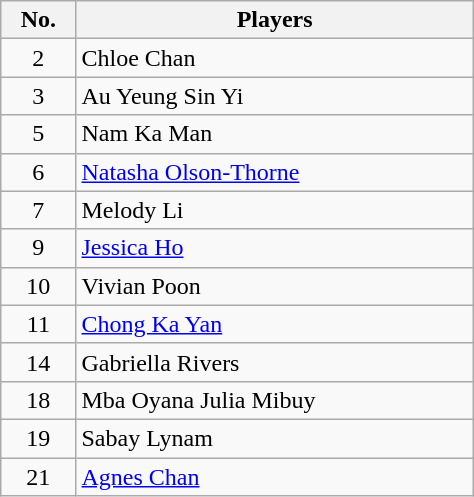<table class="wikitable" style="text-align: center; width:25%">
<tr>
<th>No.</th>
<th>Players</th>
</tr>
<tr>
<td>2</td>
<td align=left>Chloe Chan</td>
</tr>
<tr>
<td>3</td>
<td align=left>Au Yeung Sin Yi</td>
</tr>
<tr>
<td>5</td>
<td align=left>Nam Ka Man</td>
</tr>
<tr>
<td>6</td>
<td align=left><a href='#'>Natasha Olson-Thorne</a></td>
</tr>
<tr>
<td>7</td>
<td align=left>Melody Li</td>
</tr>
<tr>
<td>9</td>
<td align=left><a href='#'>Jessica Ho</a></td>
</tr>
<tr>
<td>10</td>
<td align=left>Vivian Poon</td>
</tr>
<tr>
<td>11</td>
<td align=left><a href='#'>Chong Ka Yan</a></td>
</tr>
<tr>
<td>14</td>
<td align=left>Gabriella Rivers</td>
</tr>
<tr>
<td>18</td>
<td align=left>Mba Oyana Julia Mibuy</td>
</tr>
<tr>
<td>19</td>
<td align=left>Sabay Lynam</td>
</tr>
<tr>
<td>21</td>
<td align=left><a href='#'>Agnes Chan</a></td>
</tr>
</table>
